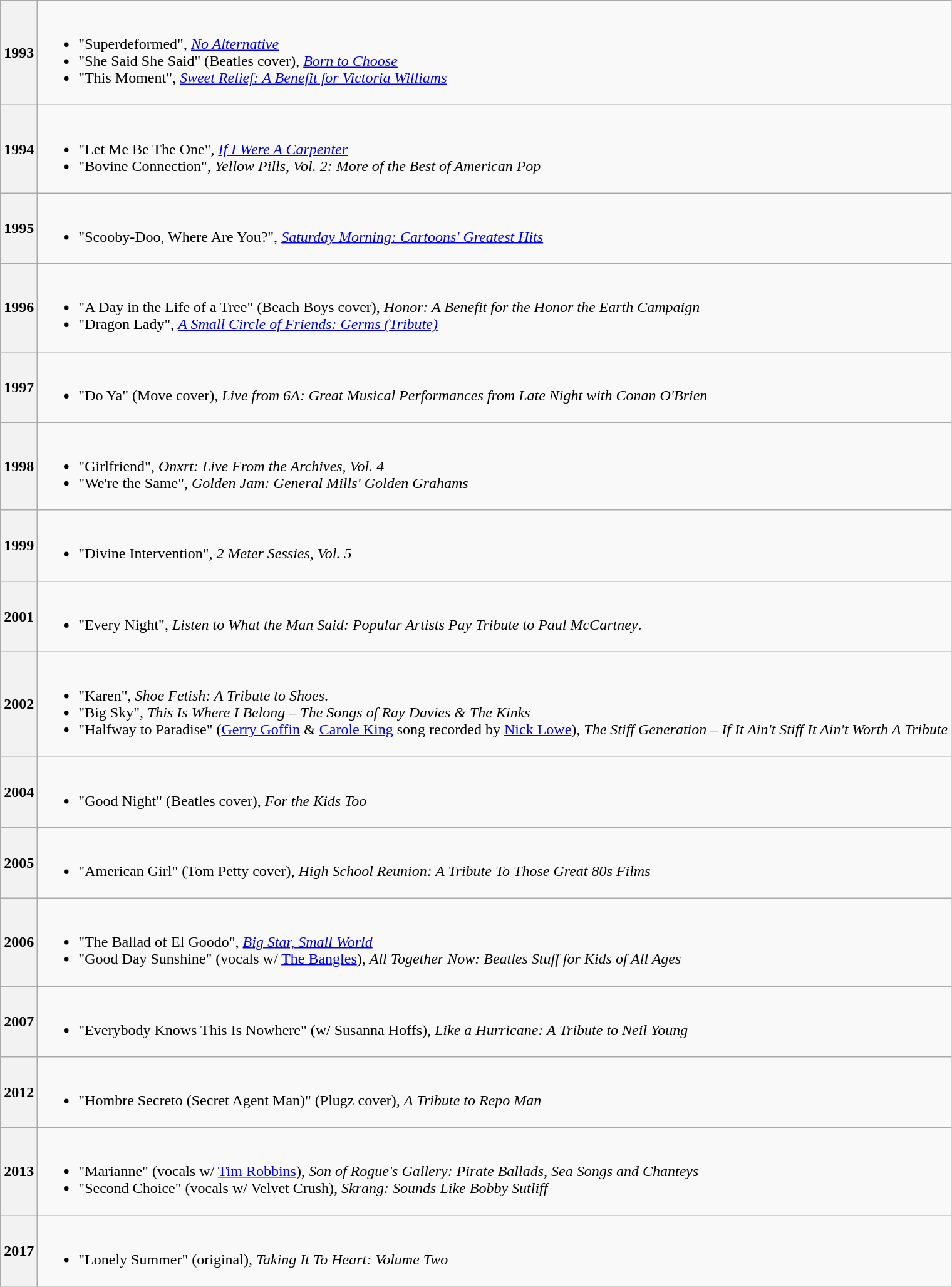<table class="wikitable">
<tr>
<th>1993</th>
<td><br><ul><li>"Superdeformed", <em><a href='#'>No Alternative</a></em></li><li>"She Said She Said" (Beatles cover), <em><a href='#'>Born to Choose</a></em></li><li>"This Moment", <em><a href='#'>Sweet Relief: A Benefit for Victoria Williams</a></em></li></ul></td>
</tr>
<tr>
<th>1994</th>
<td><br><ul><li>"Let Me Be The One", <em><a href='#'>If I Were A Carpenter</a></em></li><li>"Bovine Connection", <em>Yellow Pills, Vol. 2: More of the Best of American Pop</em></li></ul></td>
</tr>
<tr>
<th>1995</th>
<td><br><ul><li>"Scooby-Doo, Where Are You?", <em><a href='#'>Saturday Morning: Cartoons' Greatest Hits</a></em></li></ul></td>
</tr>
<tr>
<th>1996</th>
<td><br><ul><li>"A Day in the Life of a Tree" (Beach Boys cover), <em>Honor: A Benefit for the Honor the Earth Campaign</em></li><li>"Dragon Lady", <em><a href='#'>A Small Circle of Friends: Germs (Tribute)</a></em></li></ul></td>
</tr>
<tr>
<th>1997</th>
<td><br><ul><li>"Do Ya" (Move cover), <em>Live from 6A: Great Musical Performances from Late Night with Conan O'Brien</em></li></ul></td>
</tr>
<tr>
<th>1998</th>
<td><br><ul><li>"Girlfriend", <em>Onxrt: Live From the Archives, Vol. 4</em></li><li>"We're the Same", <em>Golden Jam: General Mills' Golden Grahams</em></li></ul></td>
</tr>
<tr>
<th>1999</th>
<td><br><ul><li>"Divine Intervention", <em>2 Meter Sessies, Vol. 5</em></li></ul></td>
</tr>
<tr>
<th>2001</th>
<td><br><ul><li>"Every Night", <em>Listen to What the Man Said: Popular Artists Pay Tribute to Paul McCartney</em>.</li></ul></td>
</tr>
<tr>
<th>2002</th>
<td><br><ul><li>"Karen", <em>Shoe Fetish: A Tribute to Shoes</em>.</li><li>"Big Sky", <em>This Is Where I Belong – The Songs of Ray Davies & The Kinks</em></li><li>"Halfway to Paradise" (<a href='#'>Gerry Goffin</a> & <a href='#'>Carole King</a> song recorded by <a href='#'>Nick Lowe</a>), <em>The Stiff Generation – If It Ain't Stiff It Ain't Worth A Tribute</em></li></ul></td>
</tr>
<tr>
<th>2004</th>
<td><br><ul><li>"Good Night" (Beatles cover), <em>For the Kids Too</em></li></ul></td>
</tr>
<tr>
<th>2005</th>
<td><br><ul><li>"American Girl" (Tom Petty cover), <em>High School Reunion: A Tribute To Those Great 80s Films</em></li></ul></td>
</tr>
<tr>
<th>2006</th>
<td><br><ul><li>"The Ballad of El Goodo", <em><a href='#'>Big Star, Small World</a></em></li><li>"Good Day Sunshine" (vocals w/ <a href='#'>The Bangles</a>), <em>All Together Now: Beatles Stuff for Kids of All Ages</em></li></ul></td>
</tr>
<tr>
<th>2007</th>
<td><br><ul><li>"Everybody Knows This Is Nowhere" (w/ Susanna Hoffs), <em>Like a Hurricane: A Tribute to Neil Young</em></li></ul></td>
</tr>
<tr>
<th>2012</th>
<td><br><ul><li>"Hombre Secreto (Secret Agent Man)" (Plugz cover), <em>A Tribute to Repo Man</em></li></ul></td>
</tr>
<tr>
<th>2013</th>
<td><br><ul><li>"Marianne" (vocals w/ <a href='#'>Tim Robbins</a>), <em>Son of Rogue's Gallery: Pirate Ballads, Sea Songs and Chanteys</em></li><li>"Second Choice" (vocals w/ Velvet Crush), <em>Skrang: Sounds Like Bobby Sutliff</em></li></ul></td>
</tr>
<tr>
<th>2017</th>
<td><br><ul><li>"Lonely Summer" (original), <em>Taking It To Heart: Volume Two</em></li></ul></td>
</tr>
</table>
